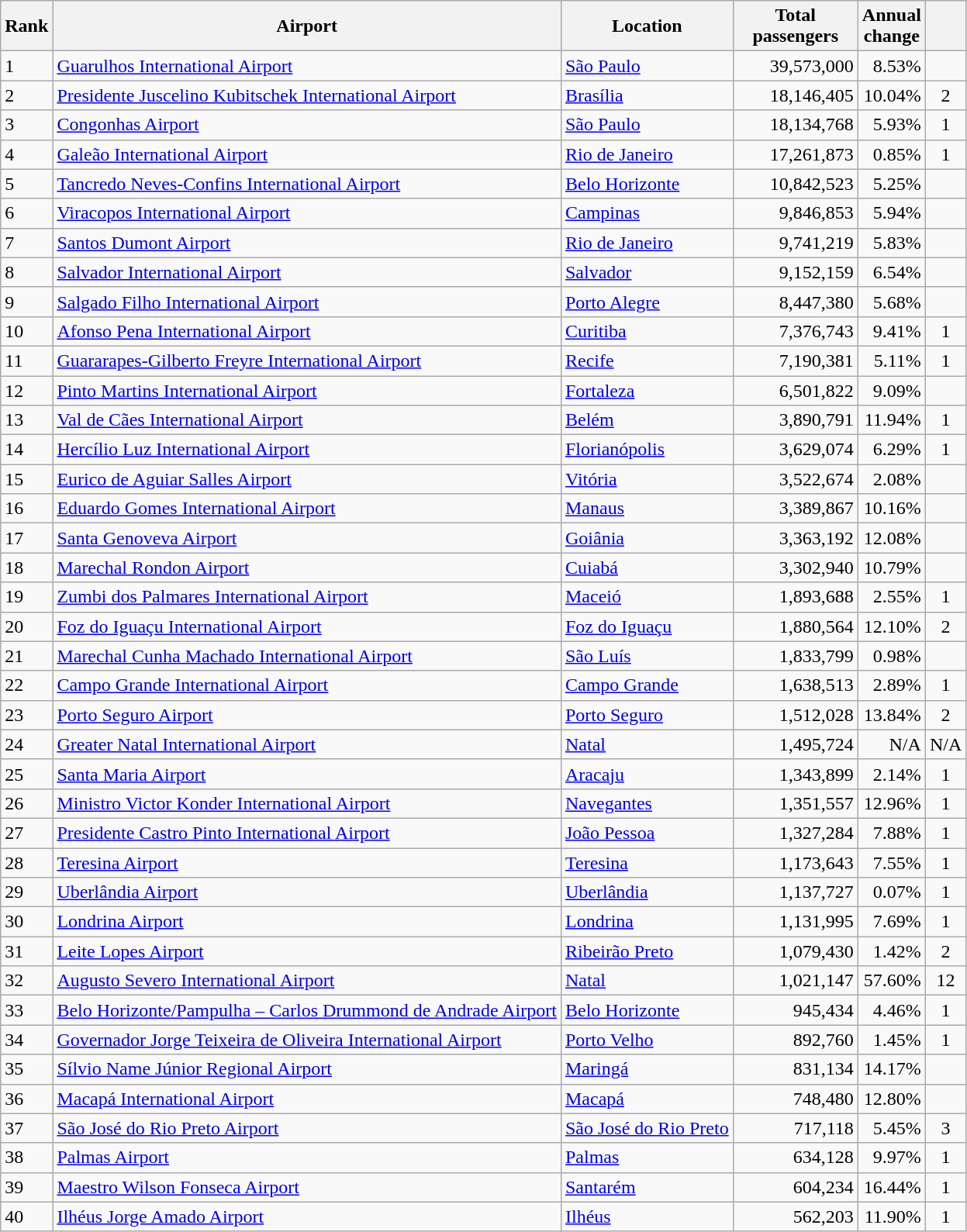<table class="wikitable">
<tr>
<th>Rank</th>
<th>Airport</th>
<th>Location</th>
<th style="width:100px">Total<br>passengers</th>
<th>Annual<br>change</th>
<th></th>
</tr>
<tr>
<td>1</td>
<td><a href='#'>Guarulhos International Airport</a></td>
<td><a href='#'>São Paulo</a></td>
<td align="right">39,573,000</td>
<td align="right">8.53%</td>
<td style="text-align:center;"></td>
</tr>
<tr>
<td>2</td>
<td><a href='#'>Presidente Juscelino Kubitschek International Airport</a></td>
<td><a href='#'>Brasília</a></td>
<td align="right">18,146,405</td>
<td align="right">10.04%</td>
<td style="text-align:center;">2</td>
</tr>
<tr>
<td>3</td>
<td><a href='#'>Congonhas Airport</a></td>
<td><a href='#'>São Paulo</a></td>
<td align="right">18,134,768</td>
<td align="right">5.93%</td>
<td style="text-align:center;">1</td>
</tr>
<tr>
<td>4</td>
<td><a href='#'>Galeão International Airport</a></td>
<td><a href='#'>Rio de Janeiro</a></td>
<td align="right">17,261,873</td>
<td align="right">0.85%</td>
<td style="text-align:center;">1</td>
</tr>
<tr>
<td>5</td>
<td><a href='#'>Tancredo Neves-Confins International Airport</a></td>
<td><a href='#'>Belo Horizonte</a></td>
<td align="right">10,842,523</td>
<td align="right">5.25%</td>
<td style="text-align:center;"></td>
</tr>
<tr>
<td>6</td>
<td><a href='#'>Viracopos International Airport</a></td>
<td><a href='#'>Campinas</a></td>
<td align="right">9,846,853</td>
<td align="right">5.94%</td>
<td style="text-align:center;"></td>
</tr>
<tr>
<td>7</td>
<td><a href='#'>Santos Dumont Airport</a></td>
<td><a href='#'>Rio de Janeiro</a></td>
<td align="right">9,741,219</td>
<td align="right">5.83%</td>
<td style="text-align:center;"></td>
</tr>
<tr>
<td>8</td>
<td><a href='#'>Salvador International Airport</a></td>
<td><a href='#'>Salvador</a></td>
<td align="right">9,152,159</td>
<td align="right">6.54%</td>
<td style="text-align:center;"></td>
</tr>
<tr>
<td>9</td>
<td><a href='#'>Salgado Filho International Airport</a></td>
<td><a href='#'>Porto Alegre</a></td>
<td align="right">8,447,380</td>
<td align="right">5.68%</td>
<td style="text-align:center;"></td>
</tr>
<tr>
<td>10</td>
<td><a href='#'>Afonso Pena International Airport</a></td>
<td><a href='#'>Curitiba</a></td>
<td align="right">7,376,743</td>
<td align="right">9.41%</td>
<td style="text-align:center;">1</td>
</tr>
<tr>
<td>11</td>
<td><a href='#'>Guararapes-Gilberto Freyre International Airport</a></td>
<td><a href='#'>Recife</a></td>
<td align="right">7,190,381</td>
<td align="right">5.11%</td>
<td style="text-align:center;">1</td>
</tr>
<tr>
<td>12</td>
<td><a href='#'>Pinto Martins International Airport</a></td>
<td><a href='#'>Fortaleza</a></td>
<td align="right">6,501,822</td>
<td align="right">9.09%</td>
<td style="text-align:center;"></td>
</tr>
<tr>
<td>13</td>
<td><a href='#'>Val de Cães International Airport</a></td>
<td><a href='#'>Belém</a></td>
<td align="right">3,890,791</td>
<td align="right">11.94%</td>
<td style="text-align:center;">1</td>
</tr>
<tr>
<td>14</td>
<td><a href='#'>Hercílio Luz International Airport</a></td>
<td><a href='#'>Florianópolis</a></td>
<td align="right">3,629,074</td>
<td align="right">6.29%</td>
<td style="text-align:center;">1</td>
</tr>
<tr>
<td>15</td>
<td><a href='#'>Eurico de Aguiar Salles Airport</a></td>
<td><a href='#'>Vitória</a></td>
<td align="right">3,522,674</td>
<td align="right">2.08%</td>
<td style="text-align:center;"></td>
</tr>
<tr>
<td>16</td>
<td><a href='#'>Eduardo Gomes International Airport</a></td>
<td><a href='#'>Manaus</a></td>
<td align="right">3,389,867</td>
<td align="right">10.16%</td>
<td style="text-align:center;"></td>
</tr>
<tr>
<td>17</td>
<td><a href='#'>Santa Genoveva Airport</a></td>
<td><a href='#'>Goiânia</a></td>
<td align="right">3,363,192</td>
<td align="right">12.08%</td>
<td style="text-align:center;"></td>
</tr>
<tr>
<td>18</td>
<td><a href='#'>Marechal Rondon Airport</a></td>
<td><a href='#'>Cuiabá</a></td>
<td align="right">3,302,940</td>
<td align="right">10.79%</td>
<td style="text-align:center;"></td>
</tr>
<tr>
<td>19</td>
<td><a href='#'>Zumbi dos Palmares International Airport</a></td>
<td><a href='#'>Maceió</a></td>
<td align="right">1,893,688</td>
<td align="right">2.55%</td>
<td style="text-align:center;">1</td>
</tr>
<tr>
<td>20</td>
<td><a href='#'>Foz do Iguaçu International Airport</a></td>
<td><a href='#'>Foz do Iguaçu</a></td>
<td align="right">1,880,564</td>
<td align="right">12.10%</td>
<td style="text-align:center;">2</td>
</tr>
<tr>
<td>21</td>
<td><a href='#'>Marechal Cunha Machado International Airport</a></td>
<td><a href='#'>São Luís</a></td>
<td align="right">1,833,799</td>
<td align="right">0.98%</td>
<td style="text-align:center;"></td>
</tr>
<tr>
<td>22</td>
<td><a href='#'>Campo Grande International Airport</a></td>
<td><a href='#'>Campo Grande</a></td>
<td align="right">1,638,513</td>
<td align="right">2.89%</td>
<td style="text-align:center;">1</td>
</tr>
<tr>
<td>23</td>
<td><a href='#'>Porto Seguro Airport</a></td>
<td><a href='#'>Porto Seguro</a></td>
<td align="right">1,512,028</td>
<td align="right">13.84%</td>
<td style="text-align:center;">2</td>
</tr>
<tr>
<td>24</td>
<td><a href='#'>Greater Natal International Airport</a></td>
<td><a href='#'>Natal</a></td>
<td align="right">1,495,724</td>
<td align="right">N/A</td>
<td style="text-align:center;">N/A</td>
</tr>
<tr>
<td>25</td>
<td><a href='#'>Santa Maria Airport</a></td>
<td><a href='#'>Aracaju</a></td>
<td align="right">1,343,899</td>
<td align="right">2.14%</td>
<td style="text-align:center;">1</td>
</tr>
<tr>
<td>26</td>
<td><a href='#'>Ministro Victor Konder International Airport</a></td>
<td><a href='#'>Navegantes</a></td>
<td align="right">1,351,557</td>
<td align="right">12.96%</td>
<td style="text-align:center;">1</td>
</tr>
<tr>
<td>27</td>
<td><a href='#'>Presidente Castro Pinto International Airport</a></td>
<td><a href='#'>João Pessoa</a></td>
<td align="right">1,327,284</td>
<td align="right">7.88%</td>
<td style="text-align:center;">1</td>
</tr>
<tr>
<td>28</td>
<td><a href='#'>Teresina Airport</a></td>
<td><a href='#'>Teresina</a></td>
<td align="right">1,173,643</td>
<td align="right">7.55%</td>
<td style="text-align:center;">1</td>
</tr>
<tr>
<td>29</td>
<td><a href='#'>Uberlândia Airport</a></td>
<td><a href='#'>Uberlândia</a></td>
<td align="right">1,137,727</td>
<td align="right">0.07%</td>
<td style="text-align:center;">1</td>
</tr>
<tr>
<td>30</td>
<td><a href='#'>Londrina Airport</a></td>
<td><a href='#'>Londrina</a></td>
<td align="right">1,131,995</td>
<td align="right">7.69%</td>
<td style="text-align:center;">1</td>
</tr>
<tr>
<td>31</td>
<td><a href='#'>Leite Lopes Airport</a></td>
<td><a href='#'>Ribeirão Preto</a></td>
<td align="right">1,079,430</td>
<td align="right">1.42%</td>
<td style="text-align:center;">2</td>
</tr>
<tr>
<td>32</td>
<td><a href='#'>Augusto Severo International Airport</a></td>
<td><a href='#'>Natal</a></td>
<td align="right">1,021,147</td>
<td align="right">57.60%</td>
<td style="text-align:center;">12</td>
</tr>
<tr>
<td>33</td>
<td><a href='#'>Belo Horizonte/Pampulha – Carlos Drummond de Andrade Airport</a></td>
<td><a href='#'>Belo Horizonte</a></td>
<td align="right">945,434</td>
<td align="right">4.46%</td>
<td style="text-align:center;">1</td>
</tr>
<tr>
<td>34</td>
<td><a href='#'>Governador Jorge Teixeira de Oliveira International Airport</a></td>
<td><a href='#'>Porto Velho</a></td>
<td align="right">892,760</td>
<td align="right">1.45%</td>
<td style="text-align:center;">1</td>
</tr>
<tr>
<td>35</td>
<td><a href='#'>Sílvio Name Júnior Regional Airport</a></td>
<td><a href='#'>Maringá</a></td>
<td align="right">831,134</td>
<td align="right">14.17%</td>
<td style="text-align:center;"></td>
</tr>
<tr>
<td>36</td>
<td><a href='#'>Macapá International Airport</a></td>
<td><a href='#'>Macapá</a></td>
<td align="right">748,480</td>
<td align="right">12.80%</td>
<td style="text-align:center;"></td>
</tr>
<tr>
<td>37</td>
<td><a href='#'>São José do Rio Preto Airport</a></td>
<td><a href='#'>São José do Rio Preto</a></td>
<td align="right">717,118</td>
<td align="right">5.45%</td>
<td style="text-align:center;">3</td>
</tr>
<tr>
<td>38</td>
<td><a href='#'>Palmas Airport</a></td>
<td><a href='#'>Palmas</a></td>
<td align="right">634,128</td>
<td align="right">9.97%</td>
<td style="text-align:center;">1</td>
</tr>
<tr>
<td>39</td>
<td><a href='#'>Maestro Wilson Fonseca Airport</a></td>
<td><a href='#'>Santarém</a></td>
<td align="right">604,234</td>
<td align="right">16.44%</td>
<td style="text-align:center;">1</td>
</tr>
<tr>
<td>40</td>
<td><a href='#'>Ilhéus Jorge Amado Airport</a></td>
<td><a href='#'>Ilhéus</a></td>
<td align="right">562,203</td>
<td align="right">11.90%</td>
<td style="text-align:center;">1</td>
</tr>
</table>
